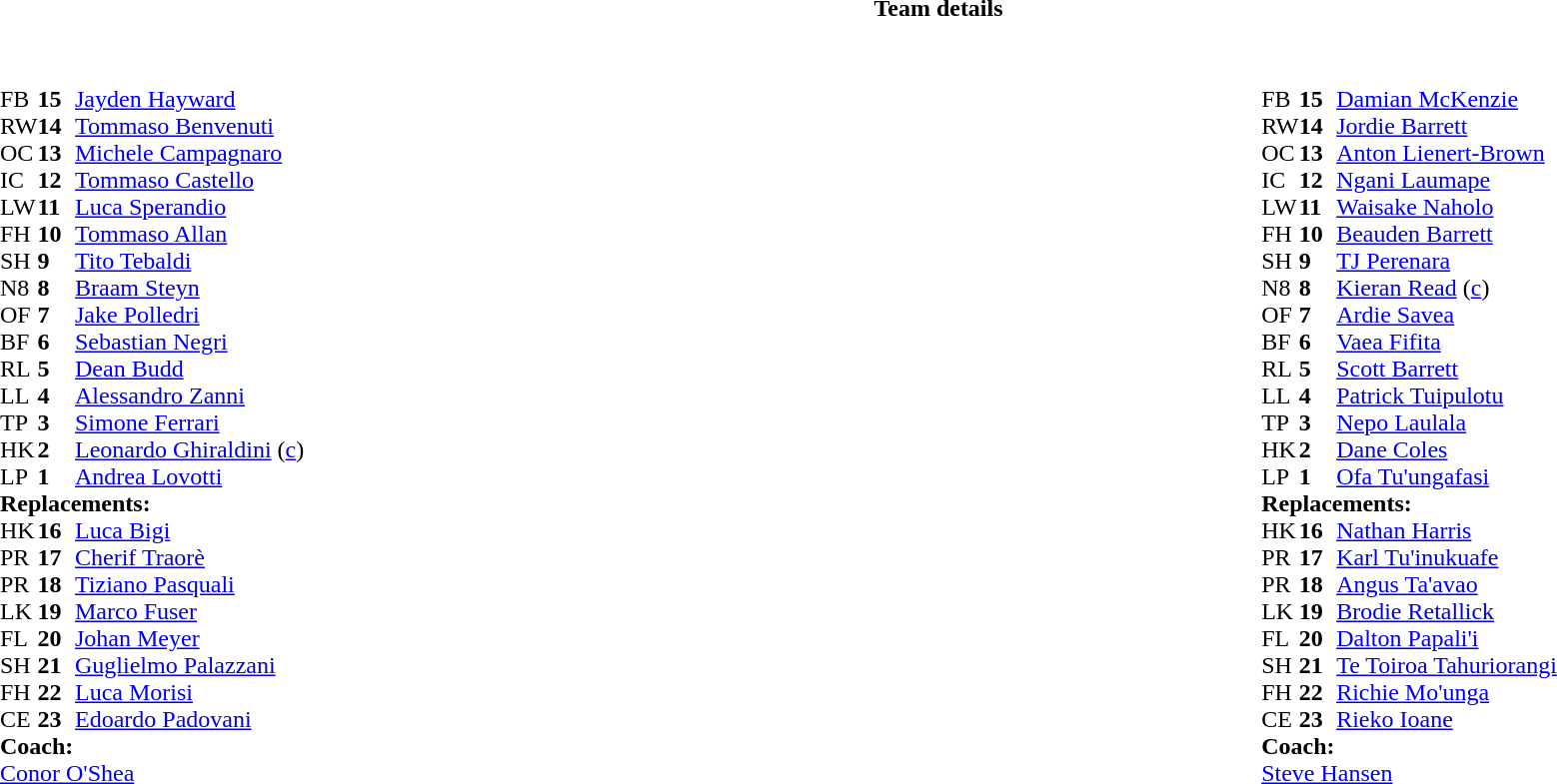<table border="0" style="width:100%" class="collapsible collapsed">
<tr>
<th>Team details</th>
</tr>
<tr>
<td><br><table style="width:100%">
<tr>
<td style="vertical-align:top;width:50%"><br><table cellspacing="0" cellpadding="0">
<tr>
<th width="25"></th>
<th width="25"></th>
</tr>
<tr>
<td>FB</td>
<td><strong>15</strong></td>
<td><a href='#'>Jayden Hayward</a></td>
</tr>
<tr>
<td>RW</td>
<td><strong>14</strong></td>
<td><a href='#'>Tommaso Benvenuti</a></td>
</tr>
<tr>
<td>OC</td>
<td><strong>13</strong></td>
<td><a href='#'>Michele Campagnaro</a></td>
</tr>
<tr>
<td>IC</td>
<td><strong>12</strong></td>
<td><a href='#'>Tommaso Castello</a></td>
</tr>
<tr>
<td>LW</td>
<td><strong>11</strong></td>
<td><a href='#'>Luca Sperandio</a></td>
<td></td>
<td></td>
</tr>
<tr>
<td>FH</td>
<td><strong>10</strong></td>
<td><a href='#'>Tommaso Allan</a></td>
<td></td>
<td></td>
</tr>
<tr>
<td>SH</td>
<td><strong>9</strong></td>
<td><a href='#'>Tito Tebaldi</a></td>
<td></td>
<td></td>
</tr>
<tr>
<td>N8</td>
<td><strong>8</strong></td>
<td><a href='#'>Braam Steyn</a></td>
</tr>
<tr>
<td>OF</td>
<td><strong>7</strong></td>
<td><a href='#'>Jake Polledri</a></td>
</tr>
<tr>
<td>BF</td>
<td><strong>6</strong></td>
<td><a href='#'>Sebastian Negri</a></td>
<td></td>
<td></td>
</tr>
<tr>
<td>RL</td>
<td><strong>5</strong></td>
<td><a href='#'>Dean Budd</a></td>
</tr>
<tr>
<td>LL</td>
<td><strong>4</strong></td>
<td><a href='#'>Alessandro Zanni</a></td>
<td></td>
<td></td>
</tr>
<tr>
<td>TP</td>
<td><strong>3</strong></td>
<td><a href='#'>Simone Ferrari</a></td>
<td></td>
<td></td>
</tr>
<tr>
<td>HK</td>
<td><strong>2</strong></td>
<td><a href='#'>Leonardo Ghiraldini</a> (<a href='#'>c</a>)</td>
<td></td>
<td></td>
</tr>
<tr>
<td>LP</td>
<td><strong>1</strong></td>
<td><a href='#'>Andrea Lovotti</a></td>
<td></td>
<td></td>
</tr>
<tr>
<td colspan="3"><strong>Replacements:</strong></td>
</tr>
<tr>
<td>HK</td>
<td><strong>16</strong></td>
<td><a href='#'>Luca Bigi</a></td>
<td></td>
<td></td>
</tr>
<tr>
<td>PR</td>
<td><strong>17</strong></td>
<td><a href='#'>Cherif Traorè</a></td>
<td></td>
<td></td>
</tr>
<tr>
<td>PR</td>
<td><strong>18</strong></td>
<td><a href='#'>Tiziano Pasquali</a></td>
<td></td>
<td></td>
</tr>
<tr>
<td>LK</td>
<td><strong>19</strong></td>
<td><a href='#'>Marco Fuser</a></td>
<td></td>
<td></td>
</tr>
<tr>
<td>FL</td>
<td><strong>20</strong></td>
<td><a href='#'>Johan Meyer</a></td>
<td></td>
<td></td>
</tr>
<tr>
<td>SH</td>
<td><strong>21</strong></td>
<td><a href='#'>Guglielmo Palazzani</a></td>
<td></td>
<td></td>
</tr>
<tr>
<td>FH</td>
<td><strong>22</strong></td>
<td><a href='#'>Luca Morisi</a></td>
<td></td>
<td></td>
</tr>
<tr>
<td>CE</td>
<td><strong>23</strong></td>
<td><a href='#'>Edoardo Padovani</a></td>
<td></td>
<td></td>
</tr>
<tr>
<td colspan="3"><strong>Coach:</strong></td>
</tr>
<tr>
<td colspan="4"> <a href='#'>Conor O'Shea</a></td>
</tr>
</table>
</td>
<td style="vertical-align:top;width:50%"><br><table cellspacing="0" cellpadding="0" style="margin:auto">
<tr>
<th width="25"></th>
<th width="25"></th>
</tr>
<tr>
<td>FB</td>
<td><strong>15</strong></td>
<td><a href='#'>Damian McKenzie</a></td>
</tr>
<tr>
<td>RW</td>
<td><strong>14</strong></td>
<td><a href='#'>Jordie Barrett</a></td>
</tr>
<tr>
<td>OC</td>
<td><strong>13</strong></td>
<td><a href='#'>Anton Lienert-Brown</a></td>
</tr>
<tr>
<td>IC</td>
<td><strong>12</strong></td>
<td><a href='#'>Ngani Laumape</a></td>
</tr>
<tr>
<td>LW</td>
<td><strong>11</strong></td>
<td><a href='#'>Waisake Naholo</a></td>
<td></td>
<td></td>
</tr>
<tr>
<td>FH</td>
<td><strong>10</strong></td>
<td><a href='#'>Beauden Barrett</a></td>
<td></td>
<td></td>
</tr>
<tr>
<td>SH</td>
<td><strong>9</strong></td>
<td><a href='#'>TJ Perenara</a></td>
<td></td>
<td></td>
</tr>
<tr>
<td>N8</td>
<td><strong>8</strong></td>
<td><a href='#'>Kieran Read</a> (<a href='#'>c</a>)</td>
</tr>
<tr>
<td>OF</td>
<td><strong>7</strong></td>
<td><a href='#'>Ardie Savea</a></td>
<td></td>
<td></td>
</tr>
<tr>
<td>BF</td>
<td><strong>6</strong></td>
<td><a href='#'>Vaea Fifita</a></td>
</tr>
<tr>
<td>RL</td>
<td><strong>5</strong></td>
<td><a href='#'>Scott Barrett</a></td>
<td></td>
<td></td>
</tr>
<tr>
<td>LL</td>
<td><strong>4</strong></td>
<td><a href='#'>Patrick Tuipulotu</a></td>
</tr>
<tr>
<td>TP</td>
<td><strong>3</strong></td>
<td><a href='#'>Nepo Laulala</a></td>
<td></td>
<td></td>
</tr>
<tr>
<td>HK</td>
<td><strong>2</strong></td>
<td><a href='#'>Dane Coles</a></td>
<td></td>
<td></td>
</tr>
<tr>
<td>LP</td>
<td><strong>1</strong></td>
<td><a href='#'>Ofa Tu'ungafasi</a></td>
<td></td>
<td></td>
</tr>
<tr>
<td colspan="3"><strong>Replacements:</strong></td>
</tr>
<tr>
<td>HK</td>
<td><strong>16</strong></td>
<td><a href='#'>Nathan Harris</a></td>
<td></td>
<td></td>
</tr>
<tr>
<td>PR</td>
<td><strong>17</strong></td>
<td><a href='#'>Karl Tu'inukuafe</a></td>
<td></td>
<td></td>
</tr>
<tr>
<td>PR</td>
<td><strong>18</strong></td>
<td><a href='#'>Angus Ta'avao</a></td>
<td></td>
<td></td>
</tr>
<tr>
<td>LK</td>
<td><strong>19</strong></td>
<td><a href='#'>Brodie Retallick</a></td>
<td></td>
<td></td>
</tr>
<tr>
<td>FL</td>
<td><strong>20</strong></td>
<td><a href='#'>Dalton Papali'i</a></td>
<td></td>
<td></td>
</tr>
<tr>
<td>SH</td>
<td><strong>21</strong></td>
<td><a href='#'>Te Toiroa Tahuriorangi</a></td>
<td></td>
<td></td>
</tr>
<tr>
<td>FH</td>
<td><strong>22</strong></td>
<td><a href='#'>Richie Mo'unga</a></td>
<td></td>
<td></td>
</tr>
<tr>
<td>CE</td>
<td><strong>23</strong></td>
<td><a href='#'>Rieko Ioane</a></td>
<td></td>
<td></td>
</tr>
<tr>
<td colspan="3"><strong>Coach:</strong></td>
</tr>
<tr>
<td colspan="4"> <a href='#'>Steve Hansen</a></td>
</tr>
</table>
</td>
</tr>
</table>
</td>
</tr>
</table>
